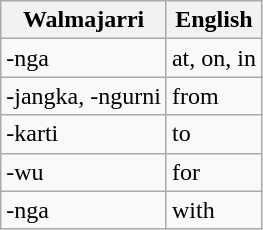<table class="wikitable">
<tr>
<th>Walmajarri</th>
<th>English</th>
</tr>
<tr>
<td>-nga</td>
<td>at, on, in</td>
</tr>
<tr>
<td>-jangka, -ngurni</td>
<td>from</td>
</tr>
<tr>
<td>-karti</td>
<td>to</td>
</tr>
<tr>
<td>-wu</td>
<td>for</td>
</tr>
<tr>
<td>-nga</td>
<td>with</td>
</tr>
</table>
